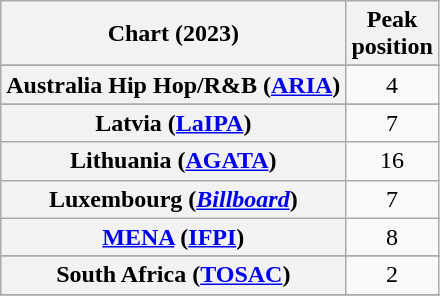<table class="wikitable sortable plainrowheaders" style="text-align:center">
<tr>
<th scope="col">Chart (2023)</th>
<th scope="col">Peak<br>position</th>
</tr>
<tr>
</tr>
<tr>
<th scope="row">Australia Hip Hop/R&B (<a href='#'>ARIA</a>)</th>
<td>4</td>
</tr>
<tr>
</tr>
<tr>
</tr>
<tr>
</tr>
<tr>
</tr>
<tr>
</tr>
<tr>
</tr>
<tr>
</tr>
<tr>
<th scope="row">Latvia (<a href='#'>LaIPA</a>)</th>
<td>7</td>
</tr>
<tr>
<th scope="row">Lithuania (<a href='#'>AGATA</a>)</th>
<td>16</td>
</tr>
<tr>
<th scope="row">Luxembourg (<em><a href='#'>Billboard</a></em>)</th>
<td>7</td>
</tr>
<tr>
<th scope="row"><a href='#'>MENA</a> (<a href='#'>IFPI</a>)</th>
<td>8</td>
</tr>
<tr>
</tr>
<tr>
</tr>
<tr>
</tr>
<tr>
</tr>
<tr>
<th scope="row">South Africa (<a href='#'>TOSAC</a>)</th>
<td>2</td>
</tr>
<tr>
</tr>
<tr>
</tr>
<tr>
</tr>
<tr>
</tr>
<tr>
</tr>
<tr>
</tr>
<tr>
</tr>
</table>
